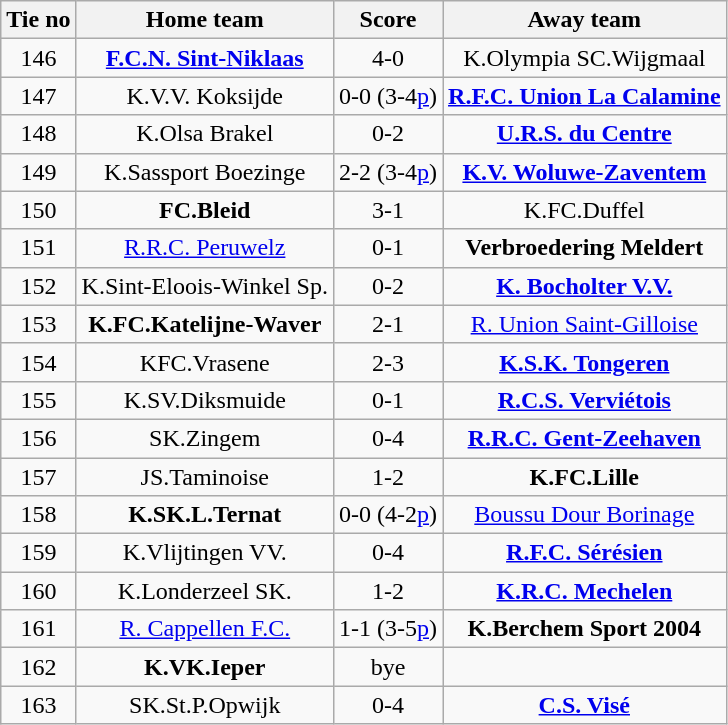<table class="wikitable" style="text-align: center">
<tr>
<th>Tie no</th>
<th>Home team</th>
<th>Score</th>
<th>Away team</th>
</tr>
<tr>
<td>146</td>
<td><strong><a href='#'>F.C.N. Sint-Niklaas</a></strong></td>
<td>4-0</td>
<td>K.Olympia SC.Wijgmaal</td>
</tr>
<tr>
<td>147</td>
<td>K.V.V. Koksijde</td>
<td>0-0 (3-4<a href='#'>p</a>)</td>
<td><strong><a href='#'>R.F.C. Union La Calamine</a></strong></td>
</tr>
<tr>
<td>148</td>
<td>K.Olsa Brakel</td>
<td>0-2</td>
<td><strong><a href='#'>U.R.S. du Centre</a></strong></td>
</tr>
<tr>
<td>149</td>
<td>K.Sassport Boezinge</td>
<td>2-2 (3-4<a href='#'>p</a>)</td>
<td><strong><a href='#'>K.V. Woluwe-Zaventem</a></strong></td>
</tr>
<tr>
<td>150</td>
<td><strong>FC.Bleid</strong></td>
<td>3-1</td>
<td>K.FC.Duffel</td>
</tr>
<tr>
<td>151</td>
<td><a href='#'>R.R.C. Peruwelz</a></td>
<td>0-1</td>
<td><strong>Verbroedering Meldert</strong></td>
</tr>
<tr>
<td>152</td>
<td>K.Sint-Eloois-Winkel Sp.</td>
<td>0-2</td>
<td><strong><a href='#'>K. Bocholter V.V.</a></strong></td>
</tr>
<tr>
<td>153</td>
<td><strong>K.FC.Katelijne-Waver</strong></td>
<td>2-1</td>
<td><a href='#'>R. Union Saint-Gilloise</a></td>
</tr>
<tr>
<td>154</td>
<td>KFC.Vrasene</td>
<td>2-3</td>
<td><strong><a href='#'>K.S.K. Tongeren</a></strong></td>
</tr>
<tr>
<td>155</td>
<td>K.SV.Diksmuide</td>
<td>0-1</td>
<td><strong><a href='#'>R.C.S. Verviétois</a></strong></td>
</tr>
<tr>
<td>156</td>
<td>SK.Zingem</td>
<td>0-4</td>
<td><strong><a href='#'>R.R.C. Gent-Zeehaven</a></strong></td>
</tr>
<tr>
<td>157</td>
<td>JS.Taminoise</td>
<td>1-2</td>
<td><strong>K.FC.Lille</strong></td>
</tr>
<tr>
<td>158</td>
<td><strong>K.SK.L.Ternat</strong></td>
<td>0-0 (4-2<a href='#'>p</a>)</td>
<td><a href='#'>Boussu Dour Borinage</a></td>
</tr>
<tr>
<td>159</td>
<td>K.Vlijtingen VV.</td>
<td>0-4</td>
<td><strong><a href='#'>R.F.C. Sérésien</a></strong></td>
</tr>
<tr>
<td>160</td>
<td>K.Londerzeel SK.</td>
<td>1-2</td>
<td><strong><a href='#'>K.R.C. Mechelen</a></strong></td>
</tr>
<tr>
<td>161</td>
<td><a href='#'>R. Cappellen F.C.</a></td>
<td>1-1 (3-5<a href='#'>p</a>)</td>
<td><strong>K.Berchem Sport 2004</strong></td>
</tr>
<tr>
<td>162</td>
<td><strong>K.VK.Ieper</strong></td>
<td>bye</td>
<td></td>
</tr>
<tr>
<td>163</td>
<td>SK.St.P.Opwijk</td>
<td>0-4</td>
<td><strong><a href='#'>C.S. Visé</a></strong></td>
</tr>
</table>
